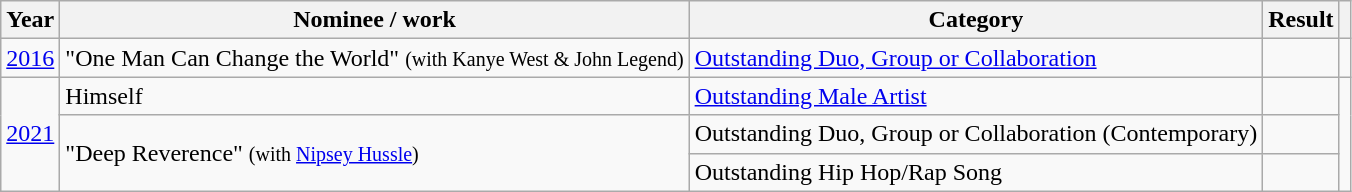<table class="wikitable">
<tr>
<th>Year</th>
<th>Nominee / work</th>
<th>Category</th>
<th>Result</th>
<th></th>
</tr>
<tr>
<td><a href='#'>2016</a></td>
<td>"One Man Can Change the World" <small>(with Kanye West & John Legend)</small></td>
<td><a href='#'>Outstanding Duo, Group or Collaboration</a></td>
<td></td>
<td></td>
</tr>
<tr>
<td rowspan="3"><a href='#'>2021</a></td>
<td>Himself</td>
<td><a href='#'>Outstanding Male Artist</a></td>
<td></td>
<td rowspan="3"></td>
</tr>
<tr>
<td rowspan="2">"Deep Reverence" <small>(with <a href='#'>Nipsey Hussle</a>)</small></td>
<td>Outstanding Duo, Group or Collaboration (Contemporary)</td>
<td></td>
</tr>
<tr>
<td>Outstanding Hip Hop/Rap Song</td>
<td></td>
</tr>
</table>
